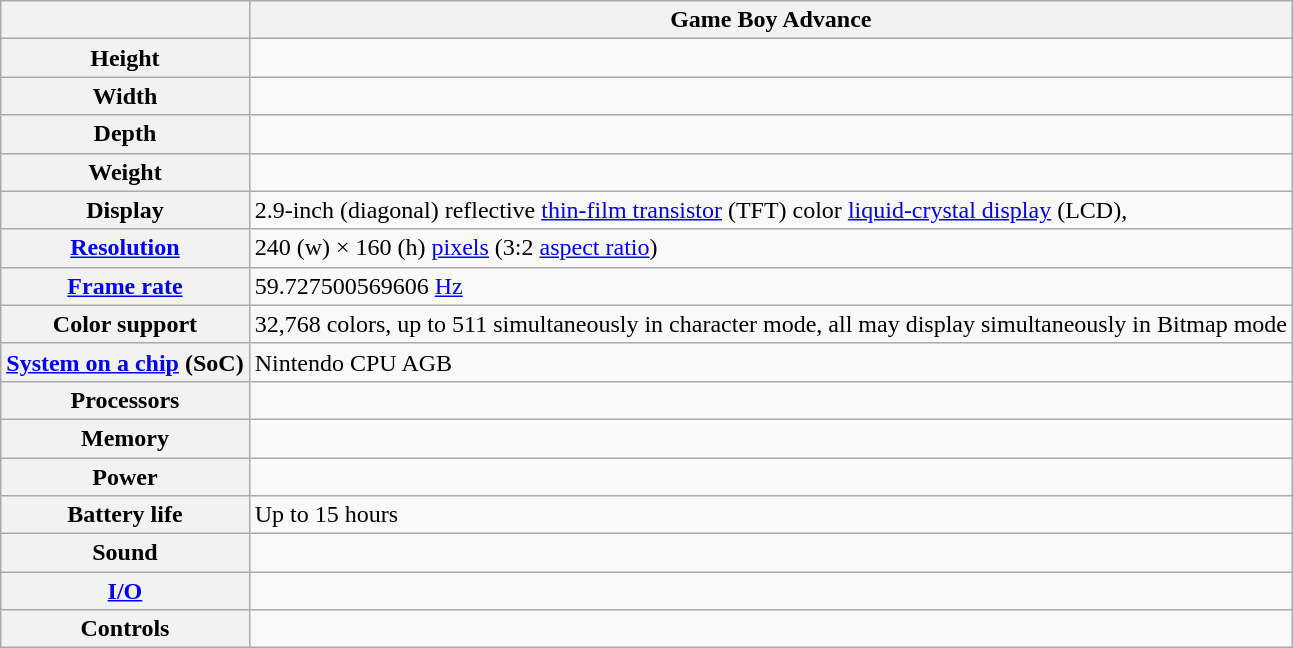<table class="wikitable">
<tr>
<th></th>
<th>Game Boy Advance</th>
</tr>
<tr>
<th>Height</th>
<td></td>
</tr>
<tr>
<th>Width</th>
<td></td>
</tr>
<tr>
<th>Depth</th>
<td></td>
</tr>
<tr>
<th>Weight</th>
<td></td>
</tr>
<tr>
<th>Display</th>
<td>2.9-inch (diagonal) reflective <a href='#'>thin-film transistor</a> (TFT) color <a href='#'>liquid-crystal display</a> (LCD), </td>
</tr>
<tr>
<th><a href='#'>Resolution</a></th>
<td>240 (w) × 160 (h) <a href='#'>pixels</a> (3:2 <a href='#'>aspect ratio</a>)</td>
</tr>
<tr>
<th><a href='#'>Frame rate</a></th>
<td>59.727500569606 <a href='#'>Hz</a></td>
</tr>
<tr>
<th>Color support</th>
<td>32,768 colors, up to 511 simultaneously in character mode, all may display simultaneously in Bitmap mode</td>
</tr>
<tr>
<th><a href='#'>System on a chip</a> (SoC)</th>
<td>Nintendo CPU AGB</td>
</tr>
<tr>
<th>Processors</th>
<td></td>
</tr>
<tr>
<th>Memory</th>
<td></td>
</tr>
<tr>
<th>Power</th>
<td></td>
</tr>
<tr>
<th>Battery life</th>
<td>Up to 15 hours</td>
</tr>
<tr>
<th>Sound</th>
<td></td>
</tr>
<tr>
<th><a href='#'>I/O</a></th>
<td></td>
</tr>
<tr>
<th>Controls</th>
<td></td>
</tr>
</table>
